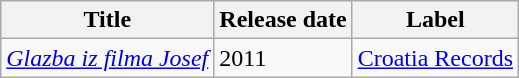<table class="wikitable">
<tr>
<th>Title</th>
<th>Release date</th>
<th>Label</th>
</tr>
<tr>
<td><em><a href='#'>Glazba iz filma Josef</a></em></td>
<td>2011</td>
<td><a href='#'>Croatia Records</a></td>
</tr>
</table>
